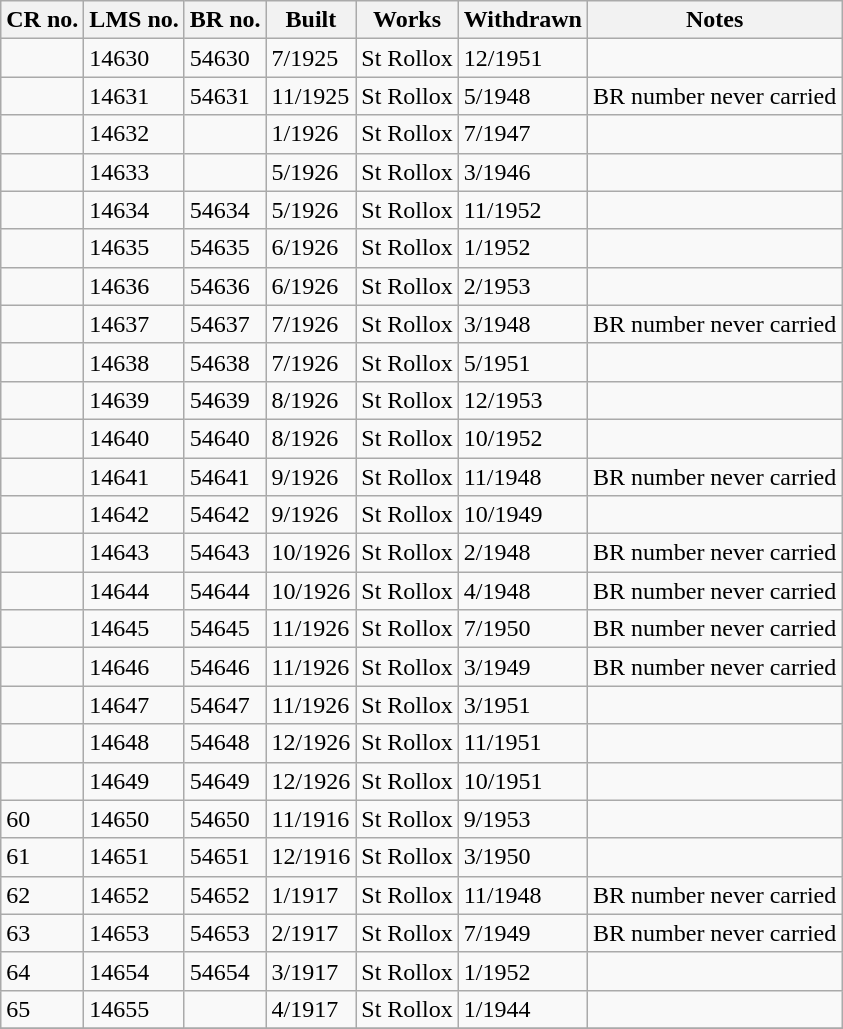<table class="wikitable collapsible collapsed">
<tr>
<th>CR no.</th>
<th>LMS no.</th>
<th>BR no.</th>
<th>Built</th>
<th>Works</th>
<th>Withdrawn</th>
<th>Notes</th>
</tr>
<tr>
<td></td>
<td>14630</td>
<td>54630</td>
<td>7/1925</td>
<td>St Rollox</td>
<td>12/1951</td>
<td></td>
</tr>
<tr>
<td></td>
<td>14631</td>
<td>54631</td>
<td>11/1925</td>
<td>St Rollox</td>
<td>5/1948</td>
<td>BR number never carried</td>
</tr>
<tr>
<td></td>
<td>14632</td>
<td></td>
<td>1/1926</td>
<td>St Rollox</td>
<td>7/1947</td>
<td></td>
</tr>
<tr>
<td></td>
<td>14633</td>
<td></td>
<td>5/1926</td>
<td>St Rollox</td>
<td>3/1946</td>
<td></td>
</tr>
<tr>
<td></td>
<td>14634</td>
<td>54634</td>
<td>5/1926</td>
<td>St Rollox</td>
<td>11/1952</td>
<td></td>
</tr>
<tr>
<td></td>
<td>14635</td>
<td>54635</td>
<td>6/1926</td>
<td>St Rollox</td>
<td>1/1952</td>
<td></td>
</tr>
<tr>
<td></td>
<td>14636</td>
<td>54636</td>
<td>6/1926</td>
<td>St Rollox</td>
<td>2/1953</td>
<td></td>
</tr>
<tr>
<td></td>
<td>14637</td>
<td>54637</td>
<td>7/1926</td>
<td>St Rollox</td>
<td>3/1948</td>
<td>BR number never carried</td>
</tr>
<tr>
<td></td>
<td>14638</td>
<td>54638</td>
<td>7/1926</td>
<td>St Rollox</td>
<td>5/1951</td>
<td></td>
</tr>
<tr>
<td></td>
<td>14639</td>
<td>54639</td>
<td>8/1926</td>
<td>St Rollox</td>
<td>12/1953</td>
<td></td>
</tr>
<tr>
<td></td>
<td>14640</td>
<td>54640</td>
<td>8/1926</td>
<td>St Rollox</td>
<td>10/1952</td>
<td></td>
</tr>
<tr>
<td></td>
<td>14641</td>
<td>54641</td>
<td>9/1926</td>
<td>St Rollox</td>
<td>11/1948</td>
<td>BR number never carried</td>
</tr>
<tr>
<td></td>
<td>14642</td>
<td>54642</td>
<td>9/1926</td>
<td>St Rollox</td>
<td>10/1949</td>
<td></td>
</tr>
<tr>
<td></td>
<td>14643</td>
<td>54643</td>
<td>10/1926</td>
<td>St Rollox</td>
<td>2/1948</td>
<td>BR number never carried</td>
</tr>
<tr>
<td></td>
<td>14644</td>
<td>54644</td>
<td>10/1926</td>
<td>St Rollox</td>
<td>4/1948</td>
<td>BR number never carried</td>
</tr>
<tr>
<td></td>
<td>14645</td>
<td>54645</td>
<td>11/1926</td>
<td>St Rollox</td>
<td>7/1950</td>
<td>BR number never carried</td>
</tr>
<tr>
<td></td>
<td>14646</td>
<td>54646</td>
<td>11/1926</td>
<td>St Rollox</td>
<td>3/1949</td>
<td>BR number never carried</td>
</tr>
<tr>
<td></td>
<td>14647</td>
<td>54647</td>
<td>11/1926</td>
<td>St Rollox</td>
<td>3/1951</td>
<td></td>
</tr>
<tr>
<td></td>
<td>14648</td>
<td>54648</td>
<td>12/1926</td>
<td>St Rollox</td>
<td>11/1951</td>
<td></td>
</tr>
<tr>
<td></td>
<td>14649</td>
<td>54649</td>
<td>12/1926</td>
<td>St Rollox</td>
<td>10/1951</td>
<td></td>
</tr>
<tr>
<td>60</td>
<td>14650</td>
<td>54650</td>
<td>11/1916</td>
<td>St Rollox</td>
<td>9/1953</td>
<td></td>
</tr>
<tr>
<td>61</td>
<td>14651</td>
<td>54651</td>
<td>12/1916</td>
<td>St Rollox</td>
<td>3/1950</td>
<td></td>
</tr>
<tr>
<td>62</td>
<td>14652</td>
<td>54652</td>
<td>1/1917</td>
<td>St Rollox</td>
<td>11/1948</td>
<td>BR number never carried</td>
</tr>
<tr>
<td>63</td>
<td>14653</td>
<td>54653</td>
<td>2/1917</td>
<td>St Rollox</td>
<td>7/1949</td>
<td>BR number never carried</td>
</tr>
<tr>
<td>64</td>
<td>14654</td>
<td>54654</td>
<td>3/1917</td>
<td>St Rollox</td>
<td>1/1952</td>
<td></td>
</tr>
<tr>
<td>65</td>
<td>14655</td>
<td></td>
<td>4/1917</td>
<td>St Rollox</td>
<td>1/1944</td>
<td></td>
</tr>
<tr>
</tr>
</table>
